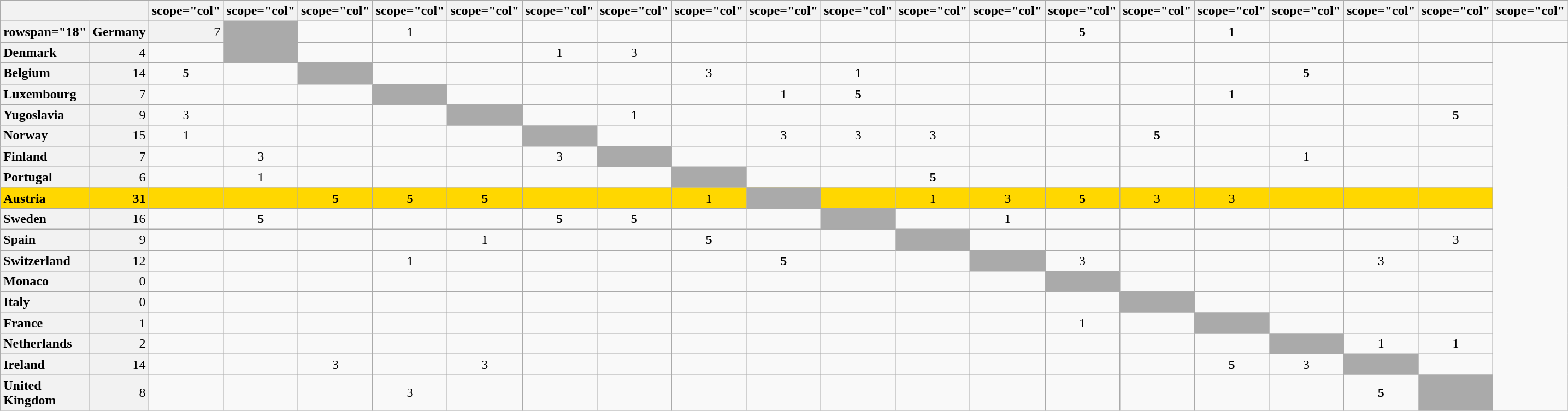<table class="wikitable plainrowheaders" style="text-align:center;">
<tr>
</tr>
<tr>
<th colspan="2"></th>
<th>scope="col" </th>
<th>scope="col" </th>
<th>scope="col" </th>
<th>scope="col" </th>
<th>scope="col" </th>
<th>scope="col" </th>
<th>scope="col" </th>
<th>scope="col" </th>
<th>scope="col" </th>
<th>scope="col" </th>
<th>scope="col" </th>
<th>scope="col" </th>
<th>scope="col" </th>
<th>scope="col" </th>
<th>scope="col" </th>
<th>scope="col" </th>
<th>scope="col" </th>
<th>scope="col" </th>
<th>scope="col" </th>
</tr>
<tr>
<th>rowspan="18" </th>
<th scope="row" style="text-align:left; background:#f2f2f2;">Germany</th>
<td style="text-align:right; background:#f2f2f2;">7</td>
<td style="text-align:left; background:#aaa;"></td>
<td></td>
<td>1</td>
<td></td>
<td></td>
<td></td>
<td></td>
<td></td>
<td></td>
<td></td>
<td></td>
<td><strong>5</strong></td>
<td></td>
<td>1</td>
<td></td>
<td></td>
<td></td>
<td></td>
</tr>
<tr>
<th scope="row" style="text-align:left; background:#f2f2f2;">Denmark</th>
<td style="text-align:right; background:#f2f2f2;">4</td>
<td></td>
<td style="text-align:left; background:#aaa;"></td>
<td></td>
<td></td>
<td></td>
<td>1</td>
<td>3</td>
<td></td>
<td></td>
<td></td>
<td></td>
<td></td>
<td></td>
<td></td>
<td></td>
<td></td>
<td></td>
<td></td>
</tr>
<tr>
<th scope="row" style="text-align:left; background:#f2f2f2;">Belgium</th>
<td style="text-align:right; background:#f2f2f2;">14</td>
<td><strong>5</strong></td>
<td></td>
<td style="text-align:left; background:#aaa;"></td>
<td></td>
<td></td>
<td></td>
<td></td>
<td>3</td>
<td></td>
<td>1</td>
<td></td>
<td></td>
<td></td>
<td></td>
<td></td>
<td><strong>5</strong></td>
<td></td>
<td></td>
</tr>
<tr>
<th scope="row" style="text-align:left; background:#f2f2f2;">Luxembourg</th>
<td style="text-align:right; background:#f2f2f2;">7</td>
<td></td>
<td></td>
<td></td>
<td style="text-align:left; background:#aaa;"></td>
<td></td>
<td></td>
<td></td>
<td></td>
<td>1</td>
<td><strong>5</strong></td>
<td></td>
<td></td>
<td></td>
<td></td>
<td>1</td>
<td></td>
<td></td>
<td></td>
</tr>
<tr>
<th scope="row" style="text-align:left; background:#f2f2f2;">Yugoslavia</th>
<td style="text-align:right; background:#f2f2f2;">9</td>
<td>3</td>
<td></td>
<td></td>
<td></td>
<td style="text-align:left; background:#aaa;"></td>
<td></td>
<td>1</td>
<td></td>
<td></td>
<td></td>
<td></td>
<td></td>
<td></td>
<td></td>
<td></td>
<td></td>
<td></td>
<td><strong>5</strong></td>
</tr>
<tr>
<th scope="row" style="text-align:left; background:#f2f2f2;">Norway</th>
<td style="text-align:right; background:#f2f2f2;">15</td>
<td>1</td>
<td></td>
<td></td>
<td></td>
<td></td>
<td style="text-align:left; background:#aaa;"></td>
<td></td>
<td></td>
<td>3</td>
<td>3</td>
<td>3</td>
<td></td>
<td></td>
<td><strong>5</strong></td>
<td></td>
<td></td>
<td></td>
<td></td>
</tr>
<tr>
<th scope="row" style="text-align:left; background:#f2f2f2;">Finland</th>
<td style="text-align:right; background:#f2f2f2;">7</td>
<td></td>
<td>3</td>
<td></td>
<td></td>
<td></td>
<td>3</td>
<td style="text-align:left; background:#aaa;"></td>
<td></td>
<td></td>
<td></td>
<td></td>
<td></td>
<td></td>
<td></td>
<td></td>
<td>1</td>
<td></td>
<td></td>
</tr>
<tr>
<th scope="row" style="text-align:left; background:#f2f2f2;">Portugal</th>
<td style="text-align:right; background:#f2f2f2;">6</td>
<td></td>
<td>1</td>
<td></td>
<td></td>
<td></td>
<td></td>
<td></td>
<td style="text-align:left; background:#aaa;"></td>
<td></td>
<td></td>
<td><strong>5</strong></td>
<td></td>
<td></td>
<td></td>
<td></td>
<td></td>
<td></td>
<td></td>
</tr>
<tr style="background:gold;">
<th scope="row" style="text-align:left; font-weight:bold; background:gold;">Austria</th>
<td style="text-align:right; font-weight:bold;">31</td>
<td></td>
<td></td>
<td><strong>5</strong></td>
<td><strong>5</strong></td>
<td><strong>5</strong></td>
<td></td>
<td></td>
<td>1</td>
<td style="text-align:left; background:#aaa;"></td>
<td></td>
<td>1</td>
<td>3</td>
<td><strong>5</strong></td>
<td>3</td>
<td>3</td>
<td></td>
<td></td>
<td></td>
</tr>
<tr>
<th scope="row" style="text-align:left; background:#f2f2f2;">Sweden</th>
<td style="text-align:right; background:#f2f2f2;">16</td>
<td></td>
<td><strong>5</strong></td>
<td></td>
<td></td>
<td></td>
<td><strong>5</strong></td>
<td><strong>5</strong></td>
<td></td>
<td></td>
<td style="text-align:left; background:#aaa;"></td>
<td></td>
<td>1</td>
<td></td>
<td></td>
<td></td>
<td></td>
<td></td>
<td></td>
</tr>
<tr>
<th scope="row" style="text-align:left; background:#f2f2f2;">Spain</th>
<td style="text-align:right; background:#f2f2f2;">9</td>
<td></td>
<td></td>
<td></td>
<td></td>
<td>1</td>
<td></td>
<td></td>
<td><strong>5</strong></td>
<td></td>
<td></td>
<td style="text-align:left; background:#aaa;"></td>
<td></td>
<td></td>
<td></td>
<td></td>
<td></td>
<td></td>
<td>3</td>
</tr>
<tr>
<th scope="row" style="text-align:left; background:#f2f2f2;">Switzerland</th>
<td style="text-align:right; background:#f2f2f2;">12</td>
<td></td>
<td></td>
<td></td>
<td>1</td>
<td></td>
<td></td>
<td></td>
<td></td>
<td><strong>5</strong></td>
<td></td>
<td></td>
<td style="text-align:left; background:#aaa;"></td>
<td>3</td>
<td></td>
<td></td>
<td></td>
<td>3</td>
<td></td>
</tr>
<tr>
<th scope="row" style="text-align:left; background:#f2f2f2;">Monaco</th>
<td style="text-align:right; background:#f2f2f2;">0</td>
<td></td>
<td></td>
<td></td>
<td></td>
<td></td>
<td></td>
<td></td>
<td></td>
<td></td>
<td></td>
<td></td>
<td></td>
<td style="text-align:left; background:#aaa;"></td>
<td></td>
<td></td>
<td></td>
<td></td>
<td></td>
</tr>
<tr>
<th scope="row" style="text-align:left; background:#f2f2f2;">Italy</th>
<td style="text-align:right; background:#f2f2f2;">0</td>
<td></td>
<td></td>
<td></td>
<td></td>
<td></td>
<td></td>
<td></td>
<td></td>
<td></td>
<td></td>
<td></td>
<td></td>
<td></td>
<td style="text-align:left; background:#aaa;"></td>
<td></td>
<td></td>
<td></td>
<td></td>
</tr>
<tr>
<th scope="row" style="text-align:left; background:#f2f2f2;">France</th>
<td style="text-align:right; background:#f2f2f2;">1</td>
<td></td>
<td></td>
<td></td>
<td></td>
<td></td>
<td></td>
<td></td>
<td></td>
<td></td>
<td></td>
<td></td>
<td></td>
<td>1</td>
<td></td>
<td style="text-align:left; background:#aaa;"></td>
<td></td>
<td></td>
<td></td>
</tr>
<tr>
<th scope="row" style="text-align:left; background:#f2f2f2;">Netherlands</th>
<td style="text-align:right; background:#f2f2f2;">2</td>
<td></td>
<td></td>
<td></td>
<td></td>
<td></td>
<td></td>
<td></td>
<td></td>
<td></td>
<td></td>
<td></td>
<td></td>
<td></td>
<td></td>
<td></td>
<td style="text-align:left; background:#aaa;"></td>
<td>1</td>
<td>1</td>
</tr>
<tr>
<th scope="row" style="text-align:left; background:#f2f2f2;">Ireland</th>
<td style="text-align:right; background:#f2f2f2;">14</td>
<td></td>
<td></td>
<td>3</td>
<td></td>
<td>3</td>
<td></td>
<td></td>
<td></td>
<td></td>
<td></td>
<td></td>
<td></td>
<td></td>
<td></td>
<td><strong>5</strong></td>
<td>3</td>
<td style="text-align:left; background:#aaa;"></td>
<td></td>
</tr>
<tr>
<th scope="row" style="text-align:left; background:#f2f2f2;">United Kingdom</th>
<td style="text-align:right; background:#f2f2f2;">8</td>
<td></td>
<td></td>
<td></td>
<td>3</td>
<td></td>
<td></td>
<td></td>
<td></td>
<td></td>
<td></td>
<td></td>
<td></td>
<td></td>
<td></td>
<td></td>
<td></td>
<td><strong>5</strong></td>
<td style="text-align:left; background:#aaa;"></td>
</tr>
</table>
